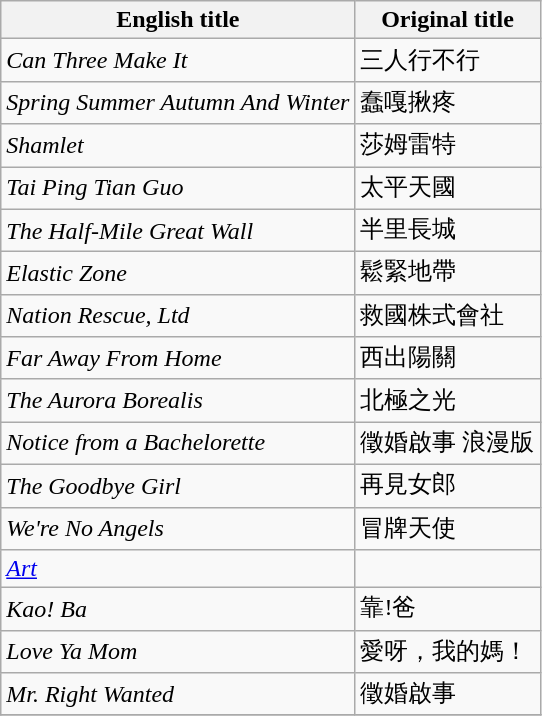<table class="wikitable sortable">
<tr>
<th>English title</th>
<th>Original title</th>
</tr>
<tr>
<td><em>Can Three Make It</em></td>
<td>三人行不行</td>
</tr>
<tr>
<td><em>Spring Summer Autumn And Winter</em></td>
<td>蠢嘎揪疼</td>
</tr>
<tr>
<td><em>Shamlet</em></td>
<td>莎姆雷特</td>
</tr>
<tr>
<td><em>Tai Ping Tian Guo</em></td>
<td>太平天國</td>
</tr>
<tr>
<td><em>The Half-Mile Great Wall</em></td>
<td>半里長城</td>
</tr>
<tr>
<td><em>Elastic Zone</em></td>
<td>鬆緊地帶</td>
</tr>
<tr>
<td><em>Nation Rescue, Ltd</em></td>
<td>救國株式會社</td>
</tr>
<tr>
<td><em>Far Away From Home</em></td>
<td>西出陽關</td>
</tr>
<tr>
<td><em>The Aurora Borealis</em></td>
<td>北極之光</td>
</tr>
<tr>
<td><em>Notice from a Bachelorette</em></td>
<td>徵婚啟事 浪漫版</td>
</tr>
<tr>
<td><em>The Goodbye Girl</em></td>
<td>再見女郎</td>
</tr>
<tr>
<td><em>We're No Angels</em></td>
<td>冒牌天使</td>
</tr>
<tr>
<td><em><a href='#'>Art</a></em></td>
<td></td>
</tr>
<tr>
<td><em>Kao! Ba</em></td>
<td>靠!爸</td>
</tr>
<tr>
<td><em>Love Ya Mom</em></td>
<td>愛呀，我的媽！</td>
</tr>
<tr>
<td><em>Mr. Right Wanted</em></td>
<td>徵婚啟事</td>
</tr>
<tr>
</tr>
</table>
